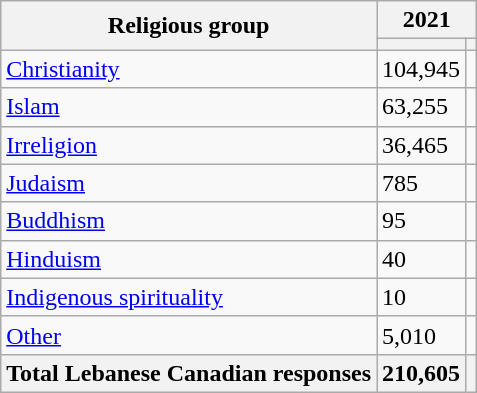<table class="wikitable sortable">
<tr>
<th rowspan="2">Religious group</th>
<th colspan="2">2021</th>
</tr>
<tr>
<th><a href='#'></a></th>
<th></th>
</tr>
<tr>
<td><a href='#'>Christianity</a></td>
<td>104,945</td>
<td></td>
</tr>
<tr>
<td><a href='#'>Islam</a></td>
<td>63,255</td>
<td></td>
</tr>
<tr>
<td><a href='#'>Irreligion</a></td>
<td>36,465</td>
<td></td>
</tr>
<tr>
<td><a href='#'>Judaism</a></td>
<td>785</td>
<td></td>
</tr>
<tr>
<td><a href='#'>Buddhism</a></td>
<td>95</td>
<td></td>
</tr>
<tr>
<td><a href='#'>Hinduism</a></td>
<td>40</td>
<td></td>
</tr>
<tr>
<td><a href='#'>Indigenous spirituality</a></td>
<td>10</td>
<td></td>
</tr>
<tr>
<td><a href='#'>Other</a></td>
<td>5,010</td>
<td></td>
</tr>
<tr>
<th>Total Lebanese Canadian responses</th>
<th>210,605</th>
<th></th>
</tr>
</table>
